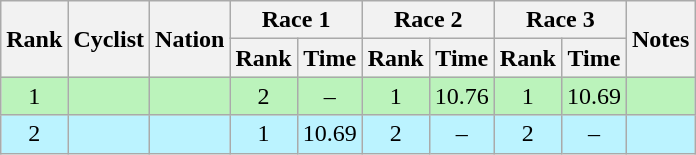<table class="wikitable sortable" style="text-align:center">
<tr>
<th rowspan=2>Rank</th>
<th rowspan=2>Cyclist</th>
<th rowspan=2>Nation</th>
<th colspan=2>Race 1</th>
<th colspan=2>Race 2</th>
<th colspan=2>Race 3</th>
<th rowspan=2>Notes</th>
</tr>
<tr>
<th>Rank</th>
<th>Time</th>
<th>Rank</th>
<th>Time</th>
<th>Rank</th>
<th>Time</th>
</tr>
<tr bgcolor=bbf3bb>
<td>1</td>
<td align=left></td>
<td align=left></td>
<td>2</td>
<td>–</td>
<td>1</td>
<td>10.76</td>
<td>1</td>
<td>10.69</td>
<td></td>
</tr>
<tr bgcolor=bbf3ff>
<td>2</td>
<td align=left></td>
<td align=left></td>
<td>1</td>
<td>10.69</td>
<td>2</td>
<td>–</td>
<td>2</td>
<td>–</td>
<td></td>
</tr>
</table>
